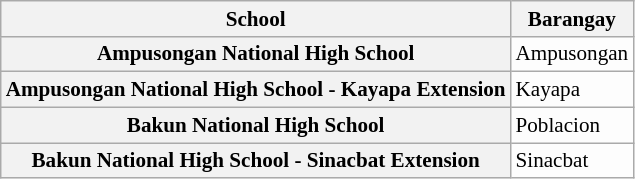<table class="wikitable collapsible sortable collapsed" style="font-size:88%;background-color:#FDFDFD;">
<tr>
<th scope="col">School</th>
<th scope="col">Barangay</th>
</tr>
<tr>
<th scope="row">Ampusongan National High School</th>
<td>Ampusongan</td>
</tr>
<tr>
<th scope="row">Ampusongan National High School - Kayapa Extension</th>
<td>Kayapa</td>
</tr>
<tr>
<th scope="row">Bakun National High School</th>
<td>Poblacion</td>
</tr>
<tr>
<th scope="row">Bakun National High School - Sinacbat Extension</th>
<td>Sinacbat</td>
</tr>
</table>
